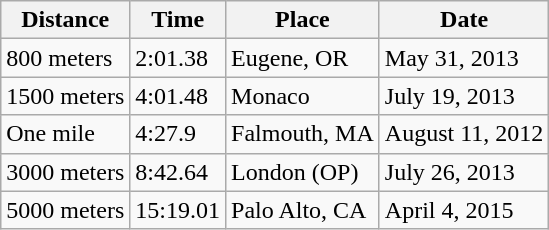<table class=wikitable>
<tr>
<th>Distance</th>
<th>Time</th>
<th>Place</th>
<th>Date</th>
</tr>
<tr>
<td>800 meters</td>
<td>2:01.38</td>
<td>Eugene, OR</td>
<td>May 31, 2013</td>
</tr>
<tr>
<td>1500 meters</td>
<td>4:01.48</td>
<td>Monaco</td>
<td>July 19, 2013</td>
</tr>
<tr>
<td>One mile</td>
<td>4:27.9</td>
<td>Falmouth, MA</td>
<td>August 11, 2012</td>
</tr>
<tr>
<td>3000 meters</td>
<td>8:42.64</td>
<td>London (OP)</td>
<td>July 26, 2013</td>
</tr>
<tr>
<td>5000 meters</td>
<td>15:19.01</td>
<td>Palo Alto, CA</td>
<td>April 4, 2015</td>
</tr>
</table>
